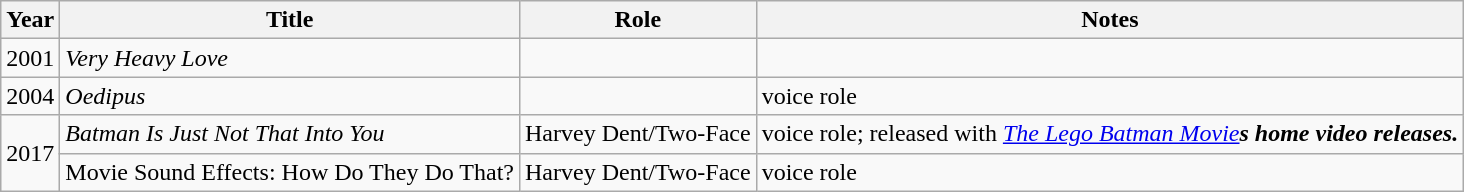<table class="wikitable sortable">
<tr>
<th>Year</th>
<th>Title</th>
<th>Role</th>
<th>Notes</th>
</tr>
<tr>
<td>2001</td>
<td><em>Very Heavy Love</em></td>
<td></td>
<td></td>
</tr>
<tr>
<td>2004</td>
<td><em>Oedipus</em></td>
<td></td>
<td>voice role</td>
</tr>
<tr>
<td rowspan="2">2017</td>
<td><em>Batman Is Just Not That Into You</em></td>
<td>Harvey Dent/Two-Face</td>
<td>voice role; released with <em><a href='#'>The Lego Batman Movie</a><strong>s home video releases.</td>
</tr>
<tr>
<td></em>Movie Sound Effects: How Do They Do That?<em></td>
<td>Harvey Dent/Two-Face</td>
<td>voice role</td>
</tr>
</table>
